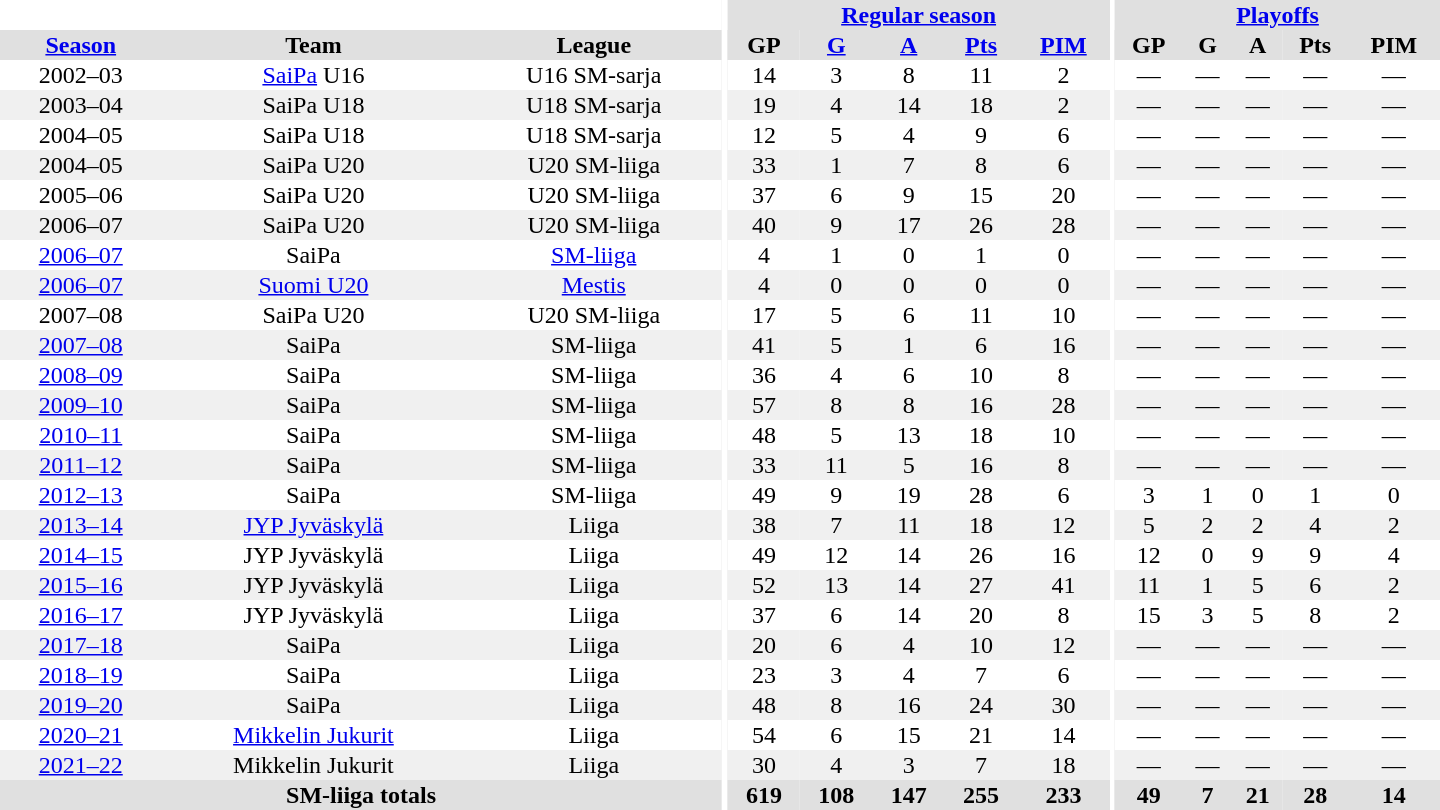<table border="0" cellpadding="1" cellspacing="0" style="text-align:center; width:60em">
<tr bgcolor="#e0e0e0">
<th colspan="3" bgcolor="#ffffff"></th>
<th rowspan="99" bgcolor="#ffffff"></th>
<th colspan="5"><a href='#'>Regular season</a></th>
<th rowspan="99" bgcolor="#ffffff"></th>
<th colspan="5"><a href='#'>Playoffs</a></th>
</tr>
<tr bgcolor="#e0e0e0">
<th><a href='#'>Season</a></th>
<th>Team</th>
<th>League</th>
<th>GP</th>
<th><a href='#'>G</a></th>
<th><a href='#'>A</a></th>
<th><a href='#'>Pts</a></th>
<th><a href='#'>PIM</a></th>
<th>GP</th>
<th>G</th>
<th>A</th>
<th>Pts</th>
<th>PIM</th>
</tr>
<tr>
<td>2002–03</td>
<td><a href='#'>SaiPa</a> U16</td>
<td>U16 SM-sarja</td>
<td>14</td>
<td>3</td>
<td>8</td>
<td>11</td>
<td>2</td>
<td>—</td>
<td>—</td>
<td>—</td>
<td>—</td>
<td>—</td>
</tr>
<tr bgcolor="#f0f0f0">
<td>2003–04</td>
<td>SaiPa U18</td>
<td>U18 SM-sarja</td>
<td>19</td>
<td>4</td>
<td>14</td>
<td>18</td>
<td>2</td>
<td>—</td>
<td>—</td>
<td>—</td>
<td>—</td>
<td>—</td>
</tr>
<tr>
<td>2004–05</td>
<td>SaiPa U18</td>
<td>U18 SM-sarja</td>
<td>12</td>
<td>5</td>
<td>4</td>
<td>9</td>
<td>6</td>
<td>—</td>
<td>—</td>
<td>—</td>
<td>—</td>
<td>—</td>
</tr>
<tr bgcolor="#f0f0f0">
<td>2004–05</td>
<td>SaiPa U20</td>
<td>U20 SM-liiga</td>
<td>33</td>
<td>1</td>
<td>7</td>
<td>8</td>
<td>6</td>
<td>—</td>
<td>—</td>
<td>—</td>
<td>—</td>
<td>—</td>
</tr>
<tr>
<td>2005–06</td>
<td>SaiPa U20</td>
<td>U20 SM-liiga</td>
<td>37</td>
<td>6</td>
<td>9</td>
<td>15</td>
<td>20</td>
<td>—</td>
<td>—</td>
<td>—</td>
<td>—</td>
<td>—</td>
</tr>
<tr bgcolor="#f0f0f0">
<td>2006–07</td>
<td>SaiPa U20</td>
<td>U20 SM-liiga</td>
<td>40</td>
<td>9</td>
<td>17</td>
<td>26</td>
<td>28</td>
<td>—</td>
<td>—</td>
<td>—</td>
<td>—</td>
<td>—</td>
</tr>
<tr>
<td><a href='#'>2006–07</a></td>
<td>SaiPa</td>
<td><a href='#'>SM-liiga</a></td>
<td>4</td>
<td>1</td>
<td>0</td>
<td>1</td>
<td>0</td>
<td>—</td>
<td>—</td>
<td>—</td>
<td>—</td>
<td>—</td>
</tr>
<tr bgcolor="#f0f0f0">
<td><a href='#'>2006–07</a></td>
<td><a href='#'>Suomi U20</a></td>
<td><a href='#'>Mestis</a></td>
<td>4</td>
<td>0</td>
<td>0</td>
<td>0</td>
<td>0</td>
<td>—</td>
<td>—</td>
<td>—</td>
<td>—</td>
<td>—</td>
</tr>
<tr>
<td>2007–08</td>
<td>SaiPa U20</td>
<td>U20 SM-liiga</td>
<td>17</td>
<td>5</td>
<td>6</td>
<td>11</td>
<td>10</td>
<td>—</td>
<td>—</td>
<td>—</td>
<td>—</td>
<td>—</td>
</tr>
<tr bgcolor="#f0f0f0">
<td><a href='#'>2007–08</a></td>
<td>SaiPa</td>
<td>SM-liiga</td>
<td>41</td>
<td>5</td>
<td>1</td>
<td>6</td>
<td>16</td>
<td>—</td>
<td>—</td>
<td>—</td>
<td>—</td>
<td>—</td>
</tr>
<tr>
<td><a href='#'>2008–09</a></td>
<td>SaiPa</td>
<td>SM-liiga</td>
<td>36</td>
<td>4</td>
<td>6</td>
<td>10</td>
<td>8</td>
<td>—</td>
<td>—</td>
<td>—</td>
<td>—</td>
<td>—</td>
</tr>
<tr bgcolor="#f0f0f0">
<td><a href='#'>2009–10</a></td>
<td>SaiPa</td>
<td>SM-liiga</td>
<td>57</td>
<td>8</td>
<td>8</td>
<td>16</td>
<td>28</td>
<td>—</td>
<td>—</td>
<td>—</td>
<td>—</td>
<td>—</td>
</tr>
<tr>
<td><a href='#'>2010–11</a></td>
<td>SaiPa</td>
<td>SM-liiga</td>
<td>48</td>
<td>5</td>
<td>13</td>
<td>18</td>
<td>10</td>
<td>—</td>
<td>—</td>
<td>—</td>
<td>—</td>
<td>—</td>
</tr>
<tr bgcolor="#f0f0f0">
<td><a href='#'>2011–12</a></td>
<td>SaiPa</td>
<td>SM-liiga</td>
<td>33</td>
<td>11</td>
<td>5</td>
<td>16</td>
<td>8</td>
<td>—</td>
<td>—</td>
<td>—</td>
<td>—</td>
<td>—</td>
</tr>
<tr>
<td><a href='#'>2012–13</a></td>
<td>SaiPa</td>
<td>SM-liiga</td>
<td>49</td>
<td>9</td>
<td>19</td>
<td>28</td>
<td>6</td>
<td>3</td>
<td>1</td>
<td>0</td>
<td>1</td>
<td>0</td>
</tr>
<tr bgcolor="#f0f0f0">
<td><a href='#'>2013–14</a></td>
<td><a href='#'>JYP Jyväskylä</a></td>
<td>Liiga</td>
<td>38</td>
<td>7</td>
<td>11</td>
<td>18</td>
<td>12</td>
<td>5</td>
<td>2</td>
<td>2</td>
<td>4</td>
<td>2</td>
</tr>
<tr>
<td><a href='#'>2014–15</a></td>
<td>JYP Jyväskylä</td>
<td>Liiga</td>
<td>49</td>
<td>12</td>
<td>14</td>
<td>26</td>
<td>16</td>
<td>12</td>
<td>0</td>
<td>9</td>
<td>9</td>
<td>4</td>
</tr>
<tr bgcolor="#f0f0f0">
<td><a href='#'>2015–16</a></td>
<td>JYP Jyväskylä</td>
<td>Liiga</td>
<td>52</td>
<td>13</td>
<td>14</td>
<td>27</td>
<td>41</td>
<td>11</td>
<td>1</td>
<td>5</td>
<td>6</td>
<td>2</td>
</tr>
<tr>
<td><a href='#'>2016–17</a></td>
<td>JYP Jyväskylä</td>
<td>Liiga</td>
<td>37</td>
<td>6</td>
<td>14</td>
<td>20</td>
<td>8</td>
<td>15</td>
<td>3</td>
<td>5</td>
<td>8</td>
<td>2</td>
</tr>
<tr bgcolor="#f0f0f0">
<td><a href='#'>2017–18</a></td>
<td>SaiPa</td>
<td>Liiga</td>
<td>20</td>
<td>6</td>
<td>4</td>
<td>10</td>
<td>12</td>
<td>—</td>
<td>—</td>
<td>—</td>
<td>—</td>
<td>—</td>
</tr>
<tr>
<td><a href='#'>2018–19</a></td>
<td>SaiPa</td>
<td>Liiga</td>
<td>23</td>
<td>3</td>
<td>4</td>
<td>7</td>
<td>6</td>
<td>—</td>
<td>—</td>
<td>—</td>
<td>—</td>
<td>—</td>
</tr>
<tr bgcolor="#f0f0f0">
<td><a href='#'>2019–20</a></td>
<td>SaiPa</td>
<td>Liiga</td>
<td>48</td>
<td>8</td>
<td>16</td>
<td>24</td>
<td>30</td>
<td>—</td>
<td>—</td>
<td>—</td>
<td>—</td>
<td>—</td>
</tr>
<tr>
<td><a href='#'>2020–21</a></td>
<td><a href='#'>Mikkelin Jukurit</a></td>
<td>Liiga</td>
<td>54</td>
<td>6</td>
<td>15</td>
<td>21</td>
<td>14</td>
<td>—</td>
<td>—</td>
<td>—</td>
<td>—</td>
<td>—</td>
</tr>
<tr bgcolor="#f0f0f0">
<td><a href='#'>2021–22</a></td>
<td>Mikkelin Jukurit</td>
<td>Liiga</td>
<td>30</td>
<td>4</td>
<td>3</td>
<td>7</td>
<td>18</td>
<td>—</td>
<td>—</td>
<td>—</td>
<td>—</td>
<td>—</td>
</tr>
<tr>
</tr>
<tr ALIGN="center" bgcolor="#e0e0e0">
<th colspan="3">SM-liiga totals</th>
<th ALIGN="center">619</th>
<th ALIGN="center">108</th>
<th ALIGN="center">147</th>
<th ALIGN="center">255</th>
<th ALIGN="center">233</th>
<th ALIGN="center">49</th>
<th ALIGN="center">7</th>
<th ALIGN="center">21</th>
<th ALIGN="center">28</th>
<th ALIGN="center">14</th>
</tr>
</table>
